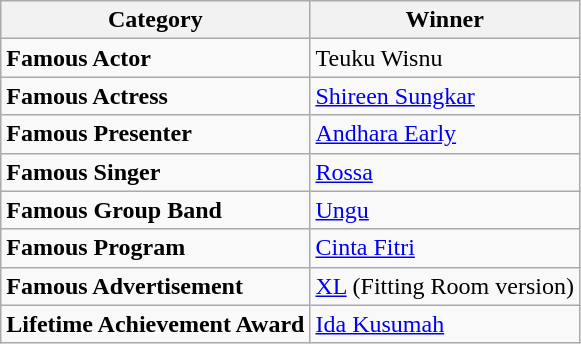<table class="wikitable">
<tr>
<th>Category</th>
<th>Winner</th>
</tr>
<tr>
<td><strong>Famous Actor</strong></td>
<td>Teuku Wisnu</td>
</tr>
<tr>
<td><strong>Famous Actress</strong></td>
<td><a href='#'>Shireen Sungkar</a></td>
</tr>
<tr>
<td><strong>Famous Presenter</strong></td>
<td><a href='#'>Andhara Early</a></td>
</tr>
<tr>
<td><strong>Famous Singer</strong></td>
<td><a href='#'>Rossa</a></td>
</tr>
<tr>
<td><strong>Famous Group Band</strong></td>
<td><a href='#'>Ungu</a></td>
</tr>
<tr>
<td><strong>Famous Program</strong></td>
<td><a href='#'>Cinta Fitri</a></td>
</tr>
<tr>
<td><strong>Famous Advertisement</strong></td>
<td><a href='#'>XL</a> (Fitting Room version)</td>
</tr>
<tr>
<td><strong>Lifetime Achievement Award</strong></td>
<td><a href='#'>Ida Kusumah</a></td>
</tr>
</table>
